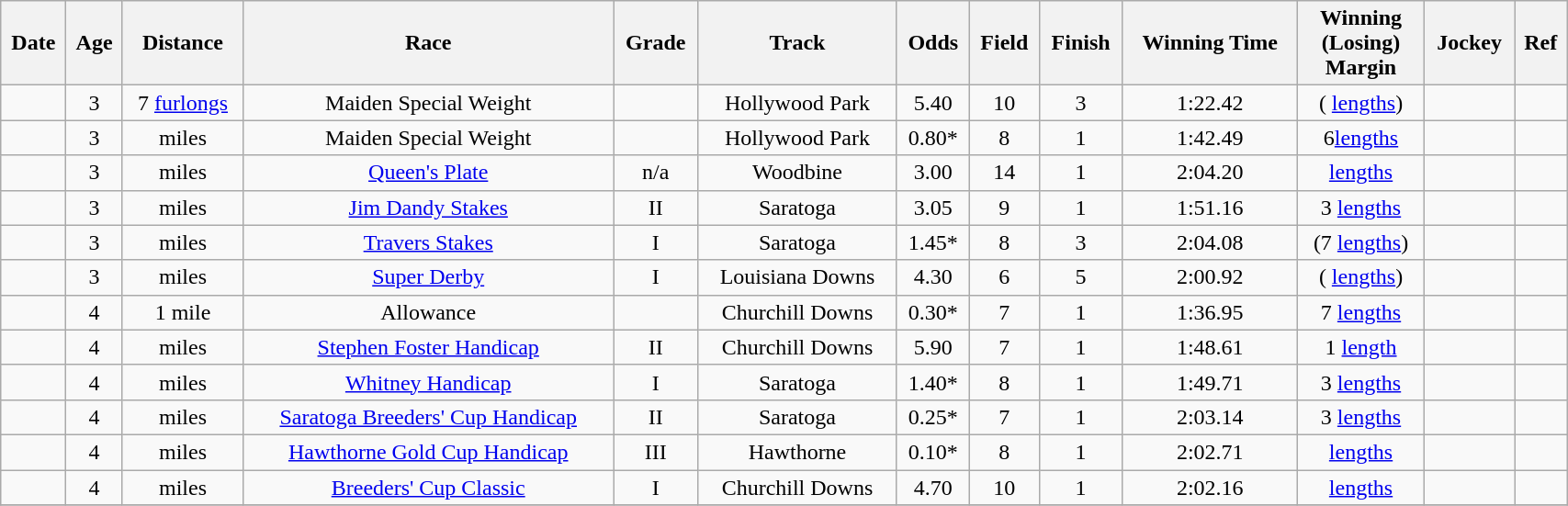<table class = "wikitable sortable" style="text-align:center; width:90%">
<tr>
<th scope="col">Date</th>
<th scope="col">Age</th>
<th scope="col">Distance</th>
<th scope="col">Race</th>
<th scope="col">Grade</th>
<th scope="col">Track</th>
<th scope="col">Odds</th>
<th scope="col">Field</th>
<th scope="col">Finish</th>
<th scope="col">Winning Time</th>
<th scope="col">Winning<br>(Losing)<br>Margin</th>
<th scope="col">Jockey</th>
<th scope="col" class="unsortable">Ref</th>
</tr>
<tr>
<td></td>
<td>3</td>
<td> 7 <a href='#'>furlongs</a></td>
<td>Maiden Special Weight</td>
<td></td>
<td>Hollywood Park</td>
<td>5.40</td>
<td>10</td>
<td>3</td>
<td>1:22.42</td>
<td>( <a href='#'>lengths</a>)</td>
<td></td>
<td></td>
</tr>
<tr>
<td></td>
<td>3</td>
<td>  miles</td>
<td>Maiden Special Weight</td>
<td></td>
<td>Hollywood Park</td>
<td>0.80*</td>
<td>8</td>
<td>1</td>
<td>1:42.49</td>
<td> 6<a href='#'>lengths</a></td>
<td></td>
<td></td>
</tr>
<tr>
<td></td>
<td>3</td>
<td>  miles</td>
<td><a href='#'>Queen's Plate</a></td>
<td>n/a</td>
<td>Woodbine</td>
<td>3.00</td>
<td>14</td>
<td>1</td>
<td>2:04.20</td>
<td> <a href='#'>lengths</a></td>
<td></td>
<td></td>
</tr>
<tr>
<td></td>
<td>3</td>
<td>  miles</td>
<td><a href='#'>Jim Dandy Stakes</a></td>
<td>II</td>
<td>Saratoga</td>
<td>3.05</td>
<td>9</td>
<td>1</td>
<td>1:51.16</td>
<td> 3 <a href='#'>lengths</a></td>
<td></td>
<td></td>
</tr>
<tr>
<td></td>
<td>3</td>
<td>  miles</td>
<td><a href='#'>Travers Stakes</a></td>
<td>I</td>
<td>Saratoga</td>
<td>1.45*</td>
<td>8</td>
<td>3</td>
<td>2:04.08</td>
<td> (7 <a href='#'>lengths</a>)</td>
<td></td>
<td></td>
</tr>
<tr>
<td></td>
<td>3</td>
<td>  miles</td>
<td><a href='#'>Super Derby</a></td>
<td>I</td>
<td>Louisiana Downs</td>
<td>4.30</td>
<td>6</td>
<td>5</td>
<td>2:00.92</td>
<td> ( <a href='#'>lengths</a>)</td>
<td></td>
<td></td>
</tr>
<tr>
<td></td>
<td>4</td>
<td> 1 mile</td>
<td>Allowance</td>
<td></td>
<td>Churchill Downs</td>
<td>0.30*</td>
<td>7</td>
<td>1</td>
<td>1:36.95</td>
<td> 7 <a href='#'>lengths</a></td>
<td></td>
<td></td>
</tr>
<tr>
<td></td>
<td>4</td>
<td> miles</td>
<td><a href='#'>Stephen Foster Handicap</a></td>
<td>II</td>
<td>Churchill Downs</td>
<td>5.90</td>
<td>7</td>
<td>1</td>
<td>1:48.61</td>
<td> 1 <a href='#'>length</a></td>
<td></td>
<td></td>
</tr>
<tr>
<td></td>
<td>4</td>
<td> miles</td>
<td><a href='#'>Whitney Handicap</a></td>
<td>I</td>
<td>Saratoga</td>
<td>1.40*</td>
<td>8</td>
<td>1</td>
<td>1:49.71</td>
<td> 3 <a href='#'>lengths</a></td>
<td></td>
<td></td>
</tr>
<tr>
<td></td>
<td>4</td>
<td> miles</td>
<td><a href='#'>Saratoga Breeders' Cup Handicap</a></td>
<td>II</td>
<td>Saratoga</td>
<td>0.25*</td>
<td>7</td>
<td>1</td>
<td>2:03.14</td>
<td> 3 <a href='#'>lengths</a></td>
<td></td>
<td></td>
</tr>
<tr>
<td></td>
<td>4</td>
<td> miles</td>
<td><a href='#'>Hawthorne Gold Cup Handicap</a></td>
<td>III</td>
<td>Hawthorne</td>
<td>0.10*</td>
<td>8</td>
<td>1</td>
<td>2:02.71</td>
<td>  <a href='#'>lengths</a></td>
<td></td>
<td></td>
</tr>
<tr>
<td></td>
<td>4</td>
<td> miles</td>
<td><a href='#'>Breeders' Cup Classic</a></td>
<td>I</td>
<td>Churchill Downs</td>
<td>4.70</td>
<td>10</td>
<td>1</td>
<td>2:02.16</td>
<td>  <a href='#'>lengths</a></td>
<td></td>
<td></td>
</tr>
<tr>
</tr>
</table>
